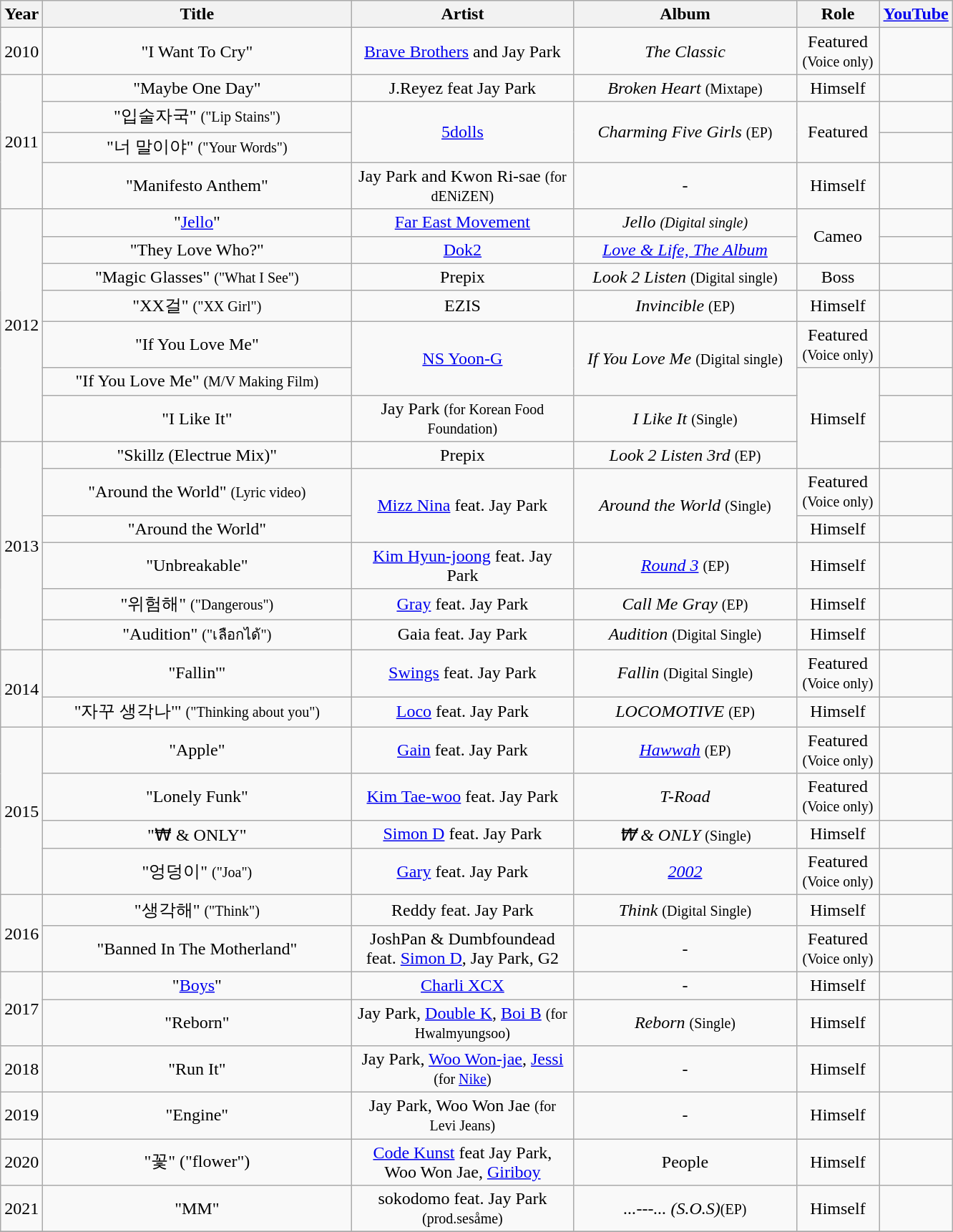<table class="wikitable" style="text-align:center;">
<tr>
<th width=20>Year</th>
<th width=280>Title</th>
<th width=200>Artist</th>
<th width=200>Album</th>
<th width=70>Role</th>
<th width=50><a href='#'>YouTube</a></th>
</tr>
<tr>
<td rowspan="1">2010</td>
<td>"I Want To Cry"</td>
<td><a href='#'>Brave Brothers</a> and Jay Park</td>
<td><em>The Classic</em></td>
<td>Featured <small>(Voice only)</small></td>
<td></td>
</tr>
<tr>
<td rowspan="4">2011</td>
<td>"Maybe One Day"</td>
<td>J.Reyez feat Jay Park</td>
<td><em>Broken Heart</em> <small>(Mixtape)</small></td>
<td>Himself</td>
<td></td>
</tr>
<tr>
<td>"입술자국" <small>("Lip Stains")</small></td>
<td rowspan="2"><a href='#'>5dolls</a></td>
<td rowspan="2"><em>Charming Five Girls</em> <small>(EP)</small></td>
<td rowspan="2">Featured</td>
<td></td>
</tr>
<tr>
<td>"너 말이야" <small>("Your Words")</small></td>
<td></td>
</tr>
<tr>
<td>"Manifesto Anthem"</td>
<td>Jay Park and Kwon Ri-sae <small>(for dENiZEN)</small></td>
<td>-</td>
<td>Himself</td>
<td></td>
</tr>
<tr>
<td rowspan="7">2012</td>
<td>"<a href='#'>Jello</a>"</td>
<td><a href='#'>Far East Movement</a></td>
<td><em>Jello <small>(Digital single)</small></em></td>
<td rowspan="2">Cameo</td>
<td></td>
</tr>
<tr>
<td>"They Love Who?"</td>
<td><a href='#'>Dok2</a></td>
<td><em><a href='#'>Love & Life, The Album</a></em></td>
<td></td>
</tr>
<tr>
<td>"Magic Glasses" <small>("What I See")</small></td>
<td>Prepix</td>
<td><em>Look 2 Listen</em> <small>(Digital single)</small></td>
<td>Boss</td>
<td></td>
</tr>
<tr>
<td>"XX걸" <small>("XX Girl")</small></td>
<td>EZIS</td>
<td><em>Invincible</em> <small>(EP)</small></td>
<td>Himself</td>
<td></td>
</tr>
<tr>
<td>"If You Love Me"</td>
<td rowspan="2"><a href='#'>NS Yoon-G</a></td>
<td rowspan="2"><em>If You Love Me</em> <small>(Digital single)</small></td>
<td>Featured <small>(Voice only)</small></td>
<td></td>
</tr>
<tr>
<td>"If You Love Me" <small>(M/V Making Film)</small></td>
<td rowspan="3">Himself</td>
<td></td>
</tr>
<tr>
<td>"I Like It"</td>
<td>Jay Park <small>(for Korean Food Foundation)</small></td>
<td><em>I Like It</em> <small>(Single)</small></td>
<td></td>
</tr>
<tr>
<td rowspan="6">2013</td>
<td>"Skillz (Electrue Mix)"</td>
<td>Prepix</td>
<td><em>Look 2 Listen 3rd</em> <small>(EP)</small></td>
<td></td>
</tr>
<tr>
<td rowspan="1">"Around the World" <small>(Lyric video)</small></td>
<td rowspan="2"><a href='#'>Mizz Nina</a> feat. Jay Park</td>
<td rowspan="2"><em>Around the World</em> <small>(Single)</small></td>
<td>Featured <small>(Voice only)</small></td>
<td></td>
</tr>
<tr>
<td rowspan="1">"Around the World"</td>
<td>Himself</td>
<td></td>
</tr>
<tr>
<td rowspan="1">"Unbreakable"</td>
<td rowspan="1"><a href='#'>Kim Hyun-joong</a> feat. Jay Park</td>
<td><em><a href='#'>Round 3</a></em> <small>(EP)</small></td>
<td>Himself</td>
<td></td>
</tr>
<tr>
<td rowspan="1">"위험해" <small>("Dangerous")</small></td>
<td rowspan="1"><a href='#'>Gray</a> feat. Jay Park</td>
<td><em>Call Me Gray</em> <small>(EP)</small></td>
<td>Himself</td>
<td></td>
</tr>
<tr>
<td rowspan="1">"Audition" <small>("เลือกได้")</small></td>
<td rowspan="1">Gaia feat. Jay Park</td>
<td><em>Audition</em> <small>(Digital Single)</small></td>
<td>Himself</td>
<td></td>
</tr>
<tr>
<td rowspan="2">2014</td>
<td rowspan="1">"Fallin'"</td>
<td rowspan="1"><a href='#'>Swings</a> feat. Jay Park</td>
<td><em>Fallin</em> <small>(Digital Single)</small></td>
<td>Featured <small>(Voice only)</small></td>
<td></td>
</tr>
<tr>
<td rowspan="1">"자꾸 생각나'" <small>("Thinking about you")</small></td>
<td rowspan="1"><a href='#'>Loco</a> feat. Jay Park</td>
<td><em>LOCOMOTIVE</em> <small>(EP)</small></td>
<td>Himself</td>
<td></td>
</tr>
<tr>
<td rowspan="4">2015</td>
<td rowspan="1">"Apple"</td>
<td rowspan="1"><a href='#'>Gain</a> feat. Jay Park</td>
<td><em><a href='#'>Hawwah</a></em> <small>(EP)</small></td>
<td>Featured <small>(Voice only)</small></td>
<td></td>
</tr>
<tr>
<td rowspan="1">"Lonely Funk"</td>
<td rowspan="1"><a href='#'>Kim Tae-woo</a> feat. Jay Park</td>
<td><em>T-Road</em></td>
<td>Featured <small>(Voice only)</small></td>
<td></td>
</tr>
<tr>
<td rowspan="1">"₩ & ONLY"</td>
<td rowspan="1"><a href='#'>Simon D</a> feat. Jay Park</td>
<td><em>₩ & ONLY</em> <small>(Single)</small></td>
<td>Himself</td>
<td></td>
</tr>
<tr>
<td rowspan="1">"엉덩이" <small>("Joa")</small></td>
<td rowspan="1"><a href='#'>Gary</a> feat. Jay Park</td>
<td><em><a href='#'>2002</a></em></td>
<td>Featured <small>(Voice only)</small></td>
<td></td>
</tr>
<tr>
<td rowspan="2">2016</td>
<td rowspan="1">"생각해" <small>("Think")</small></td>
<td rowspan="1">Reddy feat. Jay Park</td>
<td><em>Think</em> <small>(Digital Single)</small></td>
<td>Himself</td>
<td></td>
</tr>
<tr>
<td rowspan="1">"Banned In The Motherland"</td>
<td rowspan="1">JoshPan & Dumbfoundead feat. <a href='#'>Simon D</a>, Jay Park, G2</td>
<td>-</td>
<td>Featured <small>(Voice only)</small></td>
<td></td>
</tr>
<tr>
<td rowspan="2">2017</td>
<td rowspan="1">"<a href='#'>Boys</a>"</td>
<td rowspan="1"><a href='#'>Charli XCX</a></td>
<td>-</td>
<td>Himself</td>
<td></td>
</tr>
<tr>
<td>"Reborn"</td>
<td>Jay Park, <a href='#'>Double K</a>, <a href='#'>Boi B</a> <small>(for Hwalmyungsoo)</small></td>
<td><em>Reborn</em> <small>(Single)</small></td>
<td>Himself</td>
<td></td>
</tr>
<tr>
<td>2018</td>
<td>"Run It"</td>
<td>Jay Park, <a href='#'>Woo Won-jae</a>, <a href='#'>Jessi</a> <small>(for <a href='#'>Nike</a>)</small></td>
<td>-</td>
<td>Himself</td>
<td></td>
</tr>
<tr>
<td>2019</td>
<td>"Engine"</td>
<td>Jay Park, Woo Won Jae <small>(for Levi Jeans)</small></td>
<td>-</td>
<td>Himself</td>
<td></td>
</tr>
<tr>
<td>2020</td>
<td>"꽃" ("flower")</td>
<td><a href='#'>Code Kunst</a> feat Jay Park, Woo Won Jae, <a href='#'>Giriboy</a></td>
<td>People</td>
<td>Himself</td>
<td></td>
</tr>
<tr>
<td>2021</td>
<td>"MM"</td>
<td>sokodomo feat. Jay Park <small>(prod.sesåme)</small></td>
<td><em>...---... (S.O.S)</em><small>(EP)</small></td>
<td>Himself</td>
<td></td>
</tr>
<tr>
</tr>
</table>
